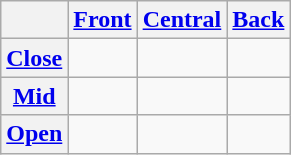<table class="wikitable">
<tr style="text-align:center;">
<th></th>
<th><a href='#'>Front</a></th>
<th><a href='#'>Central</a></th>
<th><a href='#'>Back</a></th>
</tr>
<tr style="text-align:center;">
<th><a href='#'>Close</a></th>
<td> </td>
<td></td>
<td> </td>
</tr>
<tr style="text-align:center;">
<th><a href='#'>Mid</a></th>
<td> </td>
<td></td>
<td> </td>
</tr>
<tr style="text-align:center;">
<th><a href='#'>Open</a></th>
<td></td>
<td> </td>
<td></td>
</tr>
</table>
